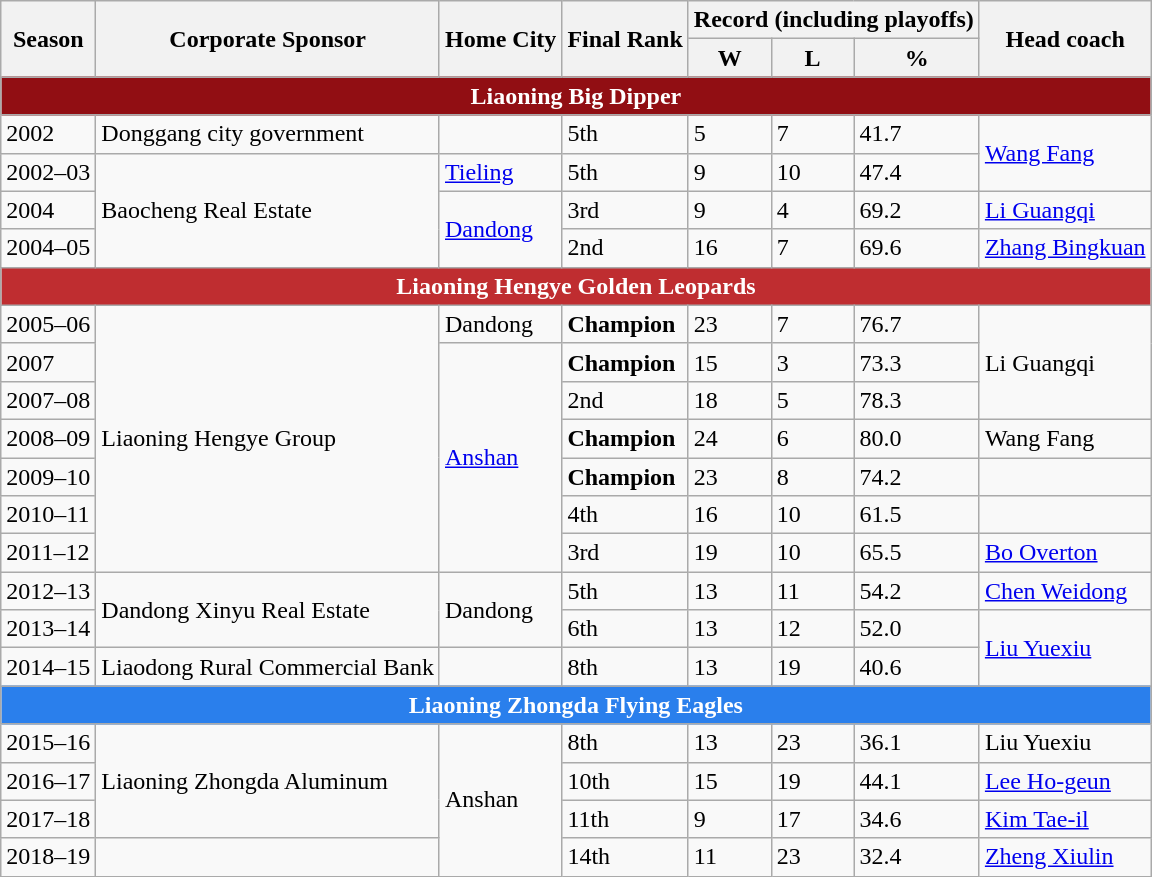<table class="wikitable sortable">
<tr>
<th rowspan=2>Season</th>
<th rowspan=2>Corporate Sponsor</th>
<th rowspan=2>Home City</th>
<th rowspan=2>Final Rank</th>
<th colspan=3>Record (including playoffs)</th>
<th rowspan=2>Head coach</th>
</tr>
<tr>
<th>W</th>
<th>L</th>
<th>%</th>
</tr>
<tr>
<th colspan=8  style="background:#910e13; color:white;">Liaoning Big Dipper</th>
</tr>
<tr>
<td>2002</td>
<td>Donggang city government</td>
<td></td>
<td>5th</td>
<td>5</td>
<td>7</td>
<td>41.7</td>
<td rowspan=2> <a href='#'>Wang Fang</a></td>
</tr>
<tr>
<td>2002–03</td>
<td rowspan=3>Baocheng Real Estate</td>
<td><a href='#'>Tieling</a></td>
<td>5th</td>
<td>9</td>
<td>10</td>
<td>47.4</td>
</tr>
<tr>
<td>2004</td>
<td rowspan=2><a href='#'>Dandong</a></td>
<td>3rd</td>
<td>9</td>
<td>4</td>
<td>69.2</td>
<td> <a href='#'>Li Guangqi</a></td>
</tr>
<tr>
<td>2004–05</td>
<td>2nd</td>
<td>16</td>
<td>7</td>
<td>69.6</td>
<td> <a href='#'>Zhang Bingkuan</a></td>
</tr>
<tr>
<th colspan=8  style="background:#bf2d30; color:white;">Liaoning Hengye Golden Leopards</th>
</tr>
<tr>
<td>2005–06</td>
<td rowspan=7>Liaoning Hengye Group</td>
<td>Dandong</td>
<td><strong>Champion</strong></td>
<td>23</td>
<td>7</td>
<td>76.7</td>
<td rowspan=3> Li Guangqi</td>
</tr>
<tr>
<td>2007</td>
<td rowspan=6><a href='#'>Anshan</a></td>
<td><strong>Champion</strong></td>
<td>15</td>
<td>3</td>
<td>73.3</td>
</tr>
<tr>
<td>2007–08</td>
<td>2nd</td>
<td>18</td>
<td>5</td>
<td>78.3</td>
</tr>
<tr>
<td>2008–09</td>
<td><strong>Champion</strong></td>
<td>24</td>
<td>6</td>
<td>80.0</td>
<td> Wang Fang</td>
</tr>
<tr>
<td>2009–10</td>
<td><strong>Champion</strong></td>
<td>23</td>
<td>8</td>
<td>74.2</td>
<td></td>
</tr>
<tr>
<td>2010–11</td>
<td>4th</td>
<td>16</td>
<td>10</td>
<td>61.5</td>
<td></td>
</tr>
<tr>
<td>2011–12</td>
<td>3rd</td>
<td>19</td>
<td>10</td>
<td>65.5</td>
<td> <a href='#'>Bo Overton</a></td>
</tr>
<tr>
<td>2012–13</td>
<td rowspan=2>Dandong Xinyu Real Estate</td>
<td rowspan=2>Dandong</td>
<td>5th</td>
<td>13</td>
<td>11</td>
<td>54.2</td>
<td> <a href='#'>Chen Weidong</a></td>
</tr>
<tr>
<td>2013–14</td>
<td>6th</td>
<td>13</td>
<td>12</td>
<td>52.0</td>
<td rowspan=2> <a href='#'>Liu Yuexiu</a></td>
</tr>
<tr>
<td>2014–15</td>
<td>Liaodong Rural Commercial Bank</td>
<td></td>
<td>8th</td>
<td>13</td>
<td>19</td>
<td>40.6</td>
</tr>
<tr>
<th colspan=8  style="background:#2a7fec; color:white;">Liaoning Zhongda Flying Eagles</th>
</tr>
<tr>
<td>2015–16</td>
<td rowspan=3>Liaoning Zhongda Aluminum</td>
<td rowspan=4>Anshan</td>
<td>8th</td>
<td>13</td>
<td>23</td>
<td>36.1</td>
<td> Liu Yuexiu</td>
</tr>
<tr>
<td>2016–17</td>
<td>10th</td>
<td>15</td>
<td>19</td>
<td>44.1</td>
<td> <a href='#'>Lee Ho-geun</a></td>
</tr>
<tr>
<td>2017–18</td>
<td>11th</td>
<td>9</td>
<td>17</td>
<td>34.6</td>
<td> <a href='#'>Kim Tae-il</a></td>
</tr>
<tr>
<td>2018–19</td>
<td></td>
<td>14th</td>
<td>11</td>
<td>23</td>
<td>32.4</td>
<td> <a href='#'>Zheng Xiulin</a></td>
</tr>
</table>
